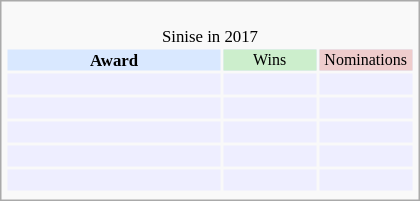<table class="infobox" style="width: 25em; text-align: left; font-size: 70%; vertical-align: middle;">
<tr>
<td colspan="3" style="text-align:center;"><br>Sinise in 2017</td>
</tr>
<tr bgcolor=#D9E8FF style="text-align:center;">
<th style="vertical-align: middle;">Award</th>
<td style="background:#cceecc; font-size:8pt;" width="60px">Wins</td>
<td style="background:#eecccc; font-size:8pt;" width="60px">Nominations</td>
</tr>
<tr bgcolor=#eeeeff>
<td align="center"><br></td>
<td></td>
<td></td>
</tr>
<tr bgcolor=#eeeeff>
<td align="center"><br></td>
<td></td>
<td></td>
</tr>
<tr bgcolor=#eeeeff>
<td align="center"><br></td>
<td></td>
<td></td>
</tr>
<tr bgcolor=#eeeeff>
<td align="center"><br></td>
<td></td>
<td></td>
</tr>
<tr bgcolor=#eeeeff>
<td align="center"><br></td>
<td></td>
<td></td>
</tr>
<tr>
</tr>
</table>
